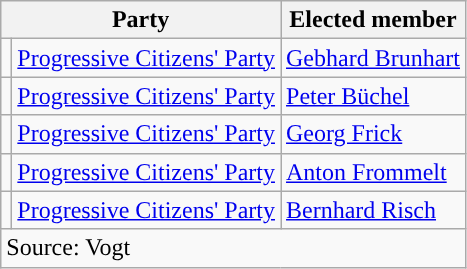<table class="wikitable">
<tr>
<th colspan="2">Party</th>
<th>Elected member</th>
</tr>
<tr>
<td></td>
<td style="text-align: left;"><a href='#'>Progressive Citizens' Party</a></td>
<td align="left"><a href='#'>Gebhard Brunhart</a></td>
</tr>
<tr>
<td></td>
<td style="text-align: left;"><a href='#'>Progressive Citizens' Party</a></td>
<td align="left"><a href='#'>Peter Büchel</a></td>
</tr>
<tr>
<td></td>
<td style="text-align: left;"><a href='#'>Progressive Citizens' Party</a></td>
<td align="left"><a href='#'>Georg Frick</a></td>
</tr>
<tr>
<td></td>
<td style="text-align: left;"><a href='#'>Progressive Citizens' Party</a></td>
<td align="left"><a href='#'>Anton Frommelt</a></td>
</tr>
<tr>
<td></td>
<td style="text-align: left;"><a href='#'>Progressive Citizens' Party</a></td>
<td align="left"><a href='#'>Bernhard Risch</a></td>
</tr>
<tr>
<td colspan="3">Source: Vogt</td>
</tr>
</table>
